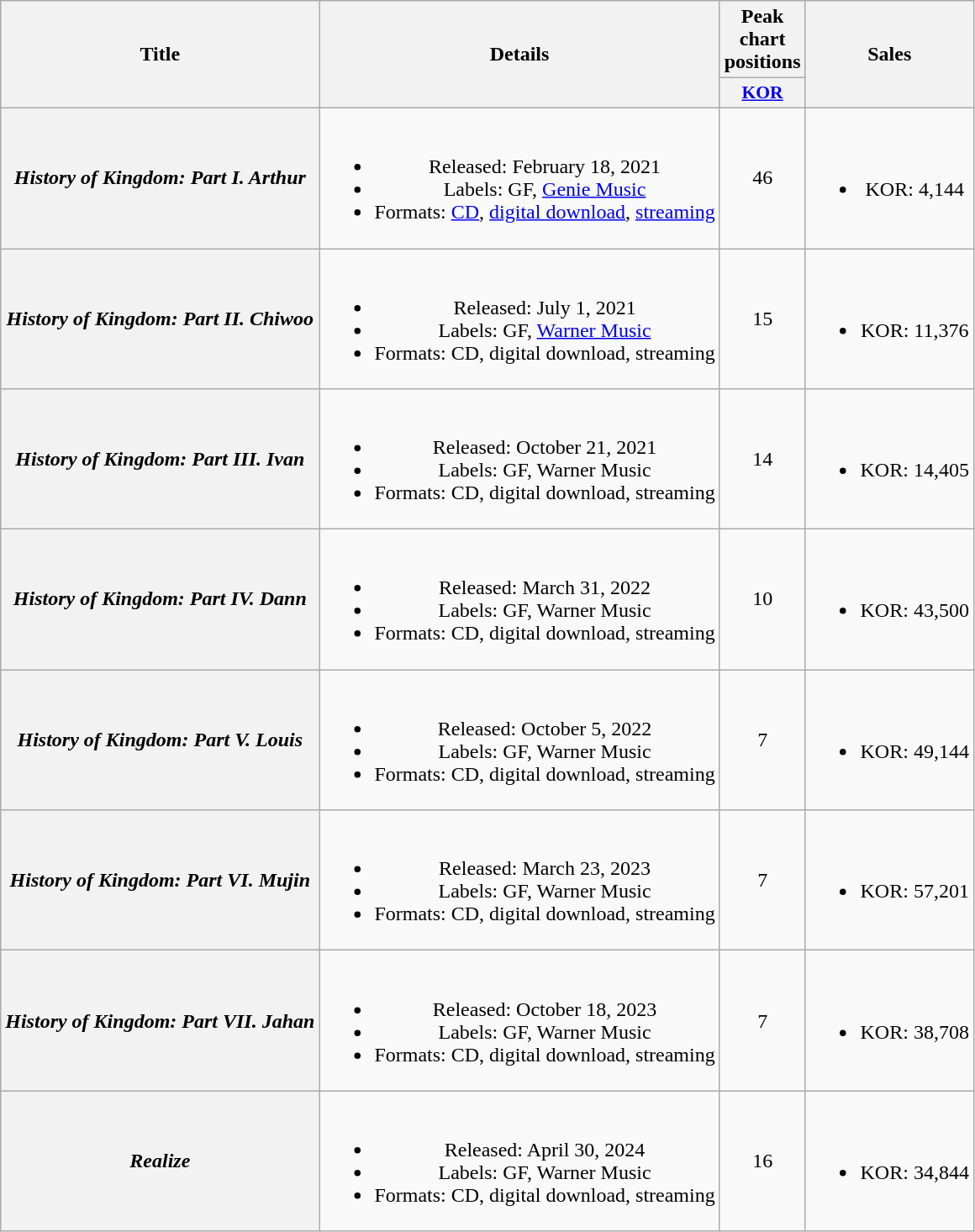<table class="wikitable plainrowheaders" style="text-align:center">
<tr>
<th scope="col" rowspan="2">Title</th>
<th scope="col" rowspan="2">Details</th>
<th scope="col">Peak chart positions</th>
<th scope="col" rowspan="2">Sales</th>
</tr>
<tr>
<th scope="col" style="font-size:90%; width:3em"><a href='#'>KOR</a><br></th>
</tr>
<tr>
<th scope="row"><em>History of Kingdom: Part I. Arthur</em></th>
<td><br><ul><li>Released: February 18, 2021</li><li>Labels: GF, <a href='#'>Genie Music</a></li><li>Formats: <a href='#'>CD</a>, <a href='#'>digital download</a>, <a href='#'>streaming</a></li></ul></td>
<td>46</td>
<td><br><ul><li>KOR: 4,144</li></ul></td>
</tr>
<tr>
<th scope="row"><em>History of Kingdom: Part II. Chiwoo</em></th>
<td><br><ul><li>Released: July 1, 2021</li><li>Labels: GF, <a href='#'>Warner Music</a></li><li>Formats: CD, digital download, streaming</li></ul></td>
<td>15</td>
<td><br><ul><li>KOR: 11,376</li></ul></td>
</tr>
<tr>
<th scope="row"><em>History of Kingdom: Part III. Ivan</em></th>
<td><br><ul><li>Released: October 21, 2021</li><li>Labels: GF, Warner Music</li><li>Formats: CD, digital download, streaming</li></ul></td>
<td>14</td>
<td><br><ul><li>KOR: 14,405</li></ul></td>
</tr>
<tr>
<th scope="row"><em>History of Kingdom: Part IV. Dann</em></th>
<td><br><ul><li>Released: March 31, 2022</li><li>Labels: GF, Warner Music</li><li>Formats: CD, digital download, streaming</li></ul></td>
<td>10</td>
<td><br><ul><li>KOR: 43,500</li></ul></td>
</tr>
<tr>
<th scope="row"><em>History of Kingdom: Part V. Louis</em></th>
<td><br><ul><li>Released: October 5, 2022</li><li>Labels: GF, Warner Music</li><li>Formats: CD, digital download, streaming</li></ul></td>
<td>7</td>
<td><br><ul><li>KOR: 49,144</li></ul></td>
</tr>
<tr>
<th scope="row"><em>History of Kingdom: Part VI. Mujin</em></th>
<td><br><ul><li>Released: March 23, 2023</li><li>Labels: GF, Warner Music</li><li>Formats: CD, digital download, streaming</li></ul></td>
<td>7</td>
<td><br><ul><li>KOR: 57,201</li></ul></td>
</tr>
<tr>
<th scope="row"><em>History of Kingdom: Part VII. Jahan</em></th>
<td><br><ul><li>Released: October 18, 2023</li><li>Labels: GF, Warner Music</li><li>Formats: CD, digital download, streaming</li></ul></td>
<td>7</td>
<td><br><ul><li>KOR: 38,708</li></ul></td>
</tr>
<tr>
<th scope="row"><em>Realize</em></th>
<td><br><ul><li>Released: April 30, 2024</li><li>Labels: GF, Warner Music</li><li>Formats: CD, digital download, streaming</li></ul></td>
<td>16</td>
<td><br><ul><li>KOR: 34,844</li></ul></td>
</tr>
</table>
